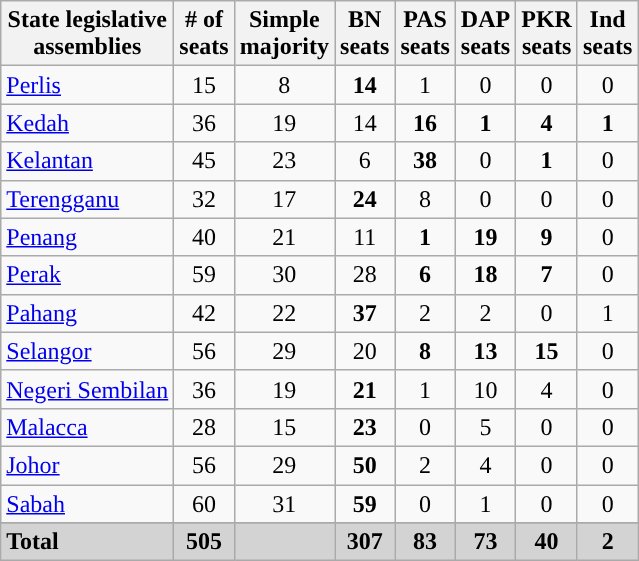<table class="wikitable sortable" style="text-align:center">
<tr>
<th>State legislative<br>assemblies</th>
<th># of<br>seats</th>
<th>Simple<br>majority</th>
<th>BN<br>seats</th>
<th>PAS<br>seats</th>
<th>DAP<br>seats</th>
<th>PKR<br>seats</th>
<th>Ind<br>seats</th>
</tr>
<tr>
<td style="text-align:left"> <a href='#'>Perlis</a></td>
<td>15</td>
<td>8</td>
<td><strong>14</strong></td>
<td>1</td>
<td>0</td>
<td>0</td>
<td>0</td>
</tr>
<tr>
<td style="text-align:left"> <a href='#'>Kedah</a></td>
<td>36</td>
<td>19</td>
<td>14</td>
<td><strong>16</strong></td>
<td><strong>1</strong></td>
<td><strong>4</strong></td>
<td><strong>1</strong></td>
</tr>
<tr>
<td style="text-align:left"> <a href='#'>Kelantan</a></td>
<td>45</td>
<td>23</td>
<td>6</td>
<td><strong>38</strong></td>
<td>0</td>
<td><strong>1</strong></td>
<td>0</td>
</tr>
<tr>
<td style="text-align:left"> <a href='#'>Terengganu</a></td>
<td>32</td>
<td>17</td>
<td><strong>24</strong></td>
<td>8</td>
<td>0</td>
<td>0</td>
<td>0</td>
</tr>
<tr>
<td style="text-align:left"> <a href='#'>Penang</a></td>
<td>40</td>
<td>21</td>
<td>11</td>
<td><strong>1</strong></td>
<td><strong>19</strong></td>
<td><strong>9</strong></td>
<td>0</td>
</tr>
<tr>
<td style="text-align:left"> <a href='#'>Perak</a></td>
<td>59</td>
<td>30</td>
<td>28</td>
<td><strong>6</strong></td>
<td><strong>18</strong></td>
<td><strong>7</strong></td>
<td>0</td>
</tr>
<tr>
<td style="text-align:left"> <a href='#'>Pahang</a></td>
<td>42</td>
<td>22</td>
<td><strong>37</strong></td>
<td>2</td>
<td>2</td>
<td>0</td>
<td>1</td>
</tr>
<tr>
<td style="text-align:left"> <a href='#'>Selangor</a></td>
<td>56</td>
<td>29</td>
<td>20</td>
<td><strong>8</strong></td>
<td><strong>13</strong></td>
<td><strong>15</strong></td>
<td>0</td>
</tr>
<tr>
<td style="text-align:left"> <a href='#'>Negeri Sembilan</a></td>
<td>36</td>
<td>19</td>
<td><strong>21</strong></td>
<td>1</td>
<td>10</td>
<td>4</td>
<td>0</td>
</tr>
<tr>
<td style="text-align:left"> <a href='#'>Malacca</a></td>
<td>28</td>
<td>15</td>
<td><strong>23</strong></td>
<td>0</td>
<td>5</td>
<td>0</td>
<td>0</td>
</tr>
<tr>
<td style="text-align:left"> <a href='#'>Johor</a></td>
<td>56</td>
<td>29</td>
<td><strong>50</strong></td>
<td>2</td>
<td>4</td>
<td>0</td>
<td>0</td>
</tr>
<tr>
<td style="text-align:left"> <a href='#'>Sabah</a></td>
<td>60</td>
<td>31</td>
<td><strong>59</strong></td>
<td>0</td>
<td>1</td>
<td>0</td>
<td>0</td>
</tr>
<tr>
</tr>
<tr class="sortbottom" style="background:lightgrey;">
<td style="text-align:left"><strong>Total</strong></td>
<td><strong>505</strong></td>
<td></td>
<td><span><strong>307</strong></span></td>
<td><span><strong>83</strong></span></td>
<td><span><strong>73</strong></span></td>
<td><span><strong>40</strong></span></td>
<td><span><strong>2</strong></span></td>
</tr>
</table>
